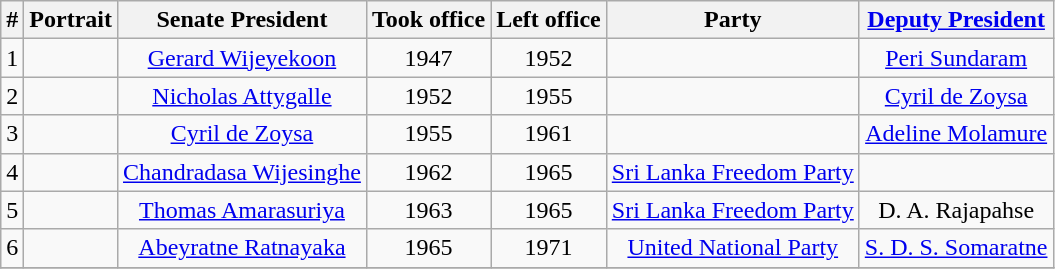<table class="wikitable" style="text-align:center">
<tr>
<th>#</th>
<th>Portrait</th>
<th>Senate President</th>
<th>Took office</th>
<th>Left office</th>
<th>Party</th>
<th><a href='#'>Deputy President</a></th>
</tr>
<tr>
<td>1</td>
<td></td>
<td><a href='#'>Gerard Wijeyekoon</a></td>
<td>1947</td>
<td>1952</td>
<td></td>
<td><a href='#'>Peri Sundaram</a></td>
</tr>
<tr>
<td>2</td>
<td></td>
<td><a href='#'>Nicholas Attygalle</a></td>
<td>1952</td>
<td>1955</td>
<td></td>
<td><a href='#'>Cyril de Zoysa</a></td>
</tr>
<tr>
<td>3</td>
<td></td>
<td><a href='#'>Cyril de Zoysa</a></td>
<td>1955</td>
<td>1961</td>
<td></td>
<td><a href='#'>Adeline Molamure</a></td>
</tr>
<tr>
<td>4</td>
<td></td>
<td><a href='#'>Chandradasa Wijesinghe</a></td>
<td>1962</td>
<td>1965</td>
<td><a href='#'>Sri Lanka Freedom Party</a></td>
<td></td>
</tr>
<tr>
<td>5</td>
<td></td>
<td><a href='#'>Thomas Amarasuriya</a></td>
<td>1963</td>
<td>1965</td>
<td><a href='#'>Sri Lanka Freedom Party</a></td>
<td>D. A. Rajapahse</td>
</tr>
<tr>
<td>6</td>
<td></td>
<td><a href='#'>Abeyratne Ratnayaka</a></td>
<td>1965</td>
<td>1971</td>
<td><a href='#'>United National Party</a></td>
<td><a href='#'>S. D. S. Somaratne</a></td>
</tr>
<tr>
</tr>
</table>
